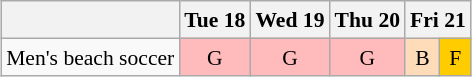<table class="wikitable" style="margin:0.5em auto; font-size:90%; line-height:1.25em; text-align:center;">
<tr>
<th></th>
<th>Tue 18</th>
<th>Wed 19</th>
<th>Thu 20</th>
<th colspan=5>Fri 21</th>
</tr>
<tr>
<td style="text-align:left;">Men's beach soccer</td>
<td style="background-color:#FFBBBB;">G</td>
<td style="background-color:#FFBBBB;">G</td>
<td style="background-color:#FFBBBB;">G</td>
<td style="background-color:#FEDCBA;">B</td>
<td style="background-color:#FFCC00;">F</td>
</tr>
</table>
